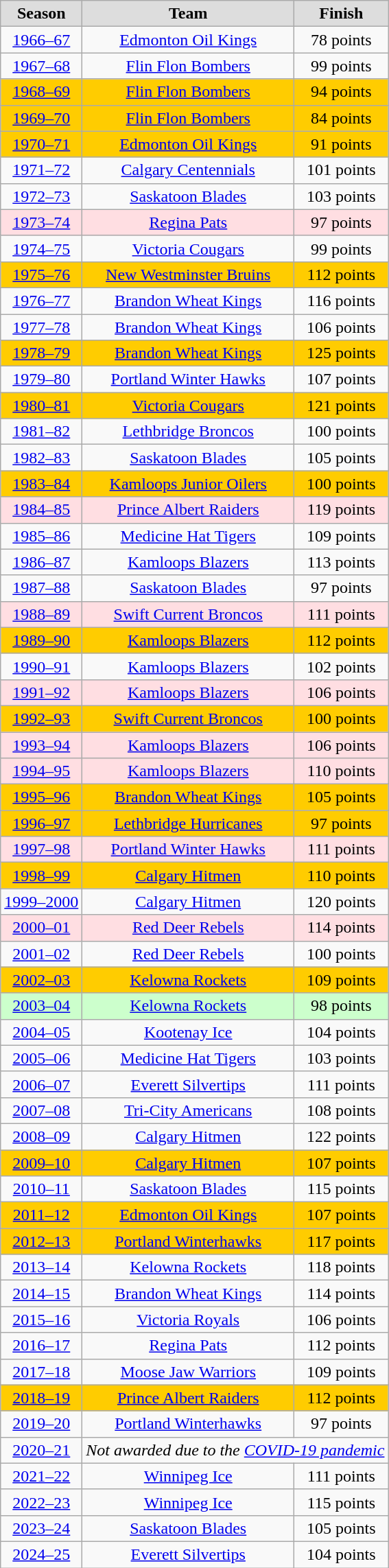<table class="wikitable">
<tr style="text-align:center;" bgcolor="#dddddd">
<td><strong>Season</strong></td>
<td><strong>Team</strong></td>
<td><strong>Finish</strong></td>
</tr>
<tr style="text-align:center;">
<td><a href='#'>1966–67</a></td>
<td><a href='#'>Edmonton Oil Kings</a></td>
<td>78 points</td>
</tr>
<tr style="text-align:center;">
<td><a href='#'>1967–68</a></td>
<td><a href='#'>Flin Flon Bombers</a></td>
<td>99 points</td>
</tr>
<tr style="text-align:center;" bgcolor="#FFCC00">
<td><a href='#'>1968–69</a></td>
<td><a href='#'>Flin Flon Bombers</a></td>
<td>94 points</td>
</tr>
<tr style="text-align:center;" bgcolor="#FFCC00">
<td><a href='#'>1969–70</a></td>
<td><a href='#'>Flin Flon Bombers</a></td>
<td>84 points</td>
</tr>
<tr style="text-align:center;" bgcolor="#FFCC00">
<td><a href='#'>1970–71</a></td>
<td><a href='#'>Edmonton Oil Kings</a></td>
<td>91 points</td>
</tr>
<tr style="text-align:center;">
<td><a href='#'>1971–72</a></td>
<td><a href='#'>Calgary Centennials</a></td>
<td>101 points</td>
</tr>
<tr style="text-align:center;">
<td><a href='#'>1972–73</a></td>
<td><a href='#'>Saskatoon Blades</a></td>
<td>103 points</td>
</tr>
<tr style="text-align:center;" bgcolor="#FFDEE2">
<td><a href='#'>1973–74</a></td>
<td><a href='#'>Regina Pats</a></td>
<td>97 points</td>
</tr>
<tr style="text-align:center;">
<td><a href='#'>1974–75</a></td>
<td><a href='#'>Victoria Cougars</a></td>
<td>99 points</td>
</tr>
<tr style="text-align:center;" bgcolor="#FFCC00">
<td><a href='#'>1975–76</a></td>
<td><a href='#'>New Westminster Bruins</a></td>
<td>112 points</td>
</tr>
<tr style="text-align:center;">
<td><a href='#'>1976–77</a></td>
<td><a href='#'>Brandon Wheat Kings</a></td>
<td>116 points</td>
</tr>
<tr style="text-align:center;">
<td><a href='#'>1977–78</a></td>
<td><a href='#'>Brandon Wheat Kings</a></td>
<td>106 points</td>
</tr>
<tr style="text-align:center;" bgcolor="#FFCC00">
<td><a href='#'>1978–79</a></td>
<td><a href='#'>Brandon Wheat Kings</a></td>
<td>125 points</td>
</tr>
<tr style="text-align:center;">
<td><a href='#'>1979–80</a></td>
<td><a href='#'>Portland Winter Hawks</a></td>
<td>107 points</td>
</tr>
<tr style="text-align:center;" bgcolor="#FFCC00">
<td><a href='#'>1980–81</a></td>
<td><a href='#'>Victoria Cougars</a></td>
<td>121 points</td>
</tr>
<tr style="text-align:center;">
<td><a href='#'>1981–82</a></td>
<td><a href='#'>Lethbridge Broncos</a></td>
<td>100 points</td>
</tr>
<tr style="text-align:center;">
<td><a href='#'>1982–83</a></td>
<td><a href='#'>Saskatoon Blades</a></td>
<td>105 points</td>
</tr>
<tr style="text-align:center;" bgcolor="#FFCC00">
<td><a href='#'>1983–84</a></td>
<td><a href='#'>Kamloops Junior Oilers</a></td>
<td>100 points</td>
</tr>
<tr style="text-align:center;" bgcolor="#FFDEE2">
<td><a href='#'>1984–85</a></td>
<td><a href='#'>Prince Albert Raiders</a></td>
<td>119 points</td>
</tr>
<tr style="text-align:center;">
<td><a href='#'>1985–86</a></td>
<td><a href='#'>Medicine Hat Tigers</a></td>
<td>109 points</td>
</tr>
<tr style="text-align:center;">
<td><a href='#'>1986–87</a></td>
<td><a href='#'>Kamloops Blazers</a></td>
<td>113 points</td>
</tr>
<tr style="text-align:center;">
<td><a href='#'>1987–88</a></td>
<td><a href='#'>Saskatoon Blades</a></td>
<td>97 points</td>
</tr>
<tr style="text-align:center;" bgcolor="#FFDEE2">
<td><a href='#'>1988–89</a></td>
<td><a href='#'>Swift Current Broncos</a></td>
<td>111 points</td>
</tr>
<tr style="text-align:center;" bgcolor="#FFCC00">
<td><a href='#'>1989–90</a></td>
<td><a href='#'>Kamloops Blazers</a></td>
<td>112 points</td>
</tr>
<tr style="text-align:center;">
<td><a href='#'>1990–91</a></td>
<td><a href='#'>Kamloops Blazers</a></td>
<td>102 points</td>
</tr>
<tr style="text-align:center;" bgcolor="#FFDEE2">
<td><a href='#'>1991–92</a></td>
<td><a href='#'>Kamloops Blazers</a></td>
<td>106 points</td>
</tr>
<tr style="text-align:center;" bgcolor="#FFCC00">
<td><a href='#'>1992–93</a></td>
<td><a href='#'>Swift Current Broncos</a></td>
<td>100 points</td>
</tr>
<tr style="text-align:center;" bgcolor="#FFDEE2">
<td><a href='#'>1993–94</a></td>
<td><a href='#'>Kamloops Blazers</a></td>
<td>106 points</td>
</tr>
<tr style="text-align:center;" bgcolor="#FFDEE2">
<td><a href='#'>1994–95</a></td>
<td><a href='#'>Kamloops Blazers</a></td>
<td>110 points</td>
</tr>
<tr style="text-align:center;" bgcolor="#FFCC00">
<td><a href='#'>1995–96</a></td>
<td><a href='#'>Brandon Wheat Kings</a></td>
<td>105 points</td>
</tr>
<tr style="text-align:center;" bgcolor="#FFCC00">
<td><a href='#'>1996–97</a></td>
<td><a href='#'>Lethbridge Hurricanes</a></td>
<td>97 points</td>
</tr>
<tr style="text-align:center;" bgcolor="#FFDEE2">
<td><a href='#'>1997–98</a></td>
<td><a href='#'>Portland Winter Hawks</a></td>
<td>111 points</td>
</tr>
<tr style="text-align:center;" bgcolor="#FFCC00">
<td><a href='#'>1998–99</a></td>
<td><a href='#'>Calgary Hitmen</a></td>
<td>110 points</td>
</tr>
<tr style="text-align:center;">
<td><a href='#'>1999–2000</a></td>
<td><a href='#'>Calgary Hitmen</a></td>
<td>120 points</td>
</tr>
<tr style="text-align:center;" bgcolor="#FFDEE2">
<td><a href='#'>2000–01</a></td>
<td><a href='#'>Red Deer Rebels</a></td>
<td>114 points</td>
</tr>
<tr style="text-align:center;">
<td><a href='#'>2001–02</a></td>
<td><a href='#'>Red Deer Rebels</a></td>
<td>100 points</td>
</tr>
<tr style="text-align:center;" bgcolor="#FFCC00">
<td><a href='#'>2002–03</a></td>
<td><a href='#'>Kelowna Rockets</a></td>
<td>109 points</td>
</tr>
<tr style="text-align:center;" bgcolor="#CCFFCC">
<td><a href='#'>2003–04</a></td>
<td><a href='#'>Kelowna Rockets</a></td>
<td>98 points</td>
</tr>
<tr style="text-align:center;">
<td><a href='#'>2004–05</a></td>
<td><a href='#'>Kootenay Ice</a></td>
<td>104 points</td>
</tr>
<tr style="text-align:center;">
<td><a href='#'>2005–06</a></td>
<td><a href='#'>Medicine Hat Tigers</a></td>
<td>103 points</td>
</tr>
<tr style="text-align:center;">
<td><a href='#'>2006–07</a></td>
<td><a href='#'>Everett Silvertips</a></td>
<td>111 points</td>
</tr>
<tr style="text-align:center;">
<td><a href='#'>2007–08</a></td>
<td><a href='#'>Tri-City Americans</a></td>
<td>108 points</td>
</tr>
<tr style="text-align:center;">
<td><a href='#'>2008–09</a></td>
<td><a href='#'>Calgary Hitmen</a></td>
<td>122 points</td>
</tr>
<tr style="text-align:center;" bgcolor="#FFCC00">
<td><a href='#'>2009–10</a></td>
<td><a href='#'>Calgary Hitmen</a></td>
<td>107 points</td>
</tr>
<tr style="text-align:center;">
<td><a href='#'>2010–11</a></td>
<td><a href='#'>Saskatoon Blades</a></td>
<td>115 points</td>
</tr>
<tr style="text-align:center;" bgcolor="#FFCC00">
<td><a href='#'>2011–12</a></td>
<td><a href='#'>Edmonton Oil Kings</a></td>
<td>107 points</td>
</tr>
<tr style="text-align:center;" bgcolor="#FFCC00">
<td><a href='#'>2012–13</a></td>
<td><a href='#'>Portland Winterhawks</a></td>
<td>117 points</td>
</tr>
<tr style="text-align:center;">
<td><a href='#'>2013–14</a></td>
<td><a href='#'>Kelowna Rockets</a></td>
<td>118 points</td>
</tr>
<tr style="text-align:center;">
<td><a href='#'>2014–15</a></td>
<td><a href='#'>Brandon Wheat Kings</a></td>
<td>114 points</td>
</tr>
<tr style="text-align:center;">
<td><a href='#'>2015–16</a></td>
<td><a href='#'>Victoria Royals</a></td>
<td>106 points</td>
</tr>
<tr style="text-align:center;">
<td><a href='#'>2016–17</a></td>
<td><a href='#'>Regina Pats</a></td>
<td>112 points</td>
</tr>
<tr style="text-align:center;">
<td><a href='#'>2017–18</a></td>
<td><a href='#'>Moose Jaw Warriors</a></td>
<td>109 points</td>
</tr>
<tr style="text-align:center;" bgcolor="#FFCC00">
<td><a href='#'>2018–19</a></td>
<td><a href='#'>Prince Albert Raiders</a></td>
<td>112 points</td>
</tr>
<tr style="text-align:center;">
<td><a href='#'>2019–20</a></td>
<td><a href='#'>Portland Winterhawks</a></td>
<td>97 points</td>
</tr>
<tr style="text-align:center;">
<td><a href='#'>2020–21</a></td>
<td colspan="2"><em>Not awarded due to the <a href='#'>COVID-19 pandemic</a></em></td>
</tr>
<tr style="text-align:center;">
<td><a href='#'>2021–22</a></td>
<td><a href='#'>Winnipeg Ice</a></td>
<td>111 points</td>
</tr>
<tr style="text-align:center;">
<td><a href='#'>2022–23</a></td>
<td><a href='#'>Winnipeg Ice</a></td>
<td>115 points</td>
</tr>
<tr style="text-align:center;">
<td><a href='#'>2023–24</a></td>
<td><a href='#'>Saskatoon Blades</a></td>
<td>105 points</td>
</tr>
<tr style="text-align:center;">
<td><a href='#'>2024–25</a></td>
<td><a href='#'>Everett Silvertips</a></td>
<td>104 points</td>
</tr>
</table>
